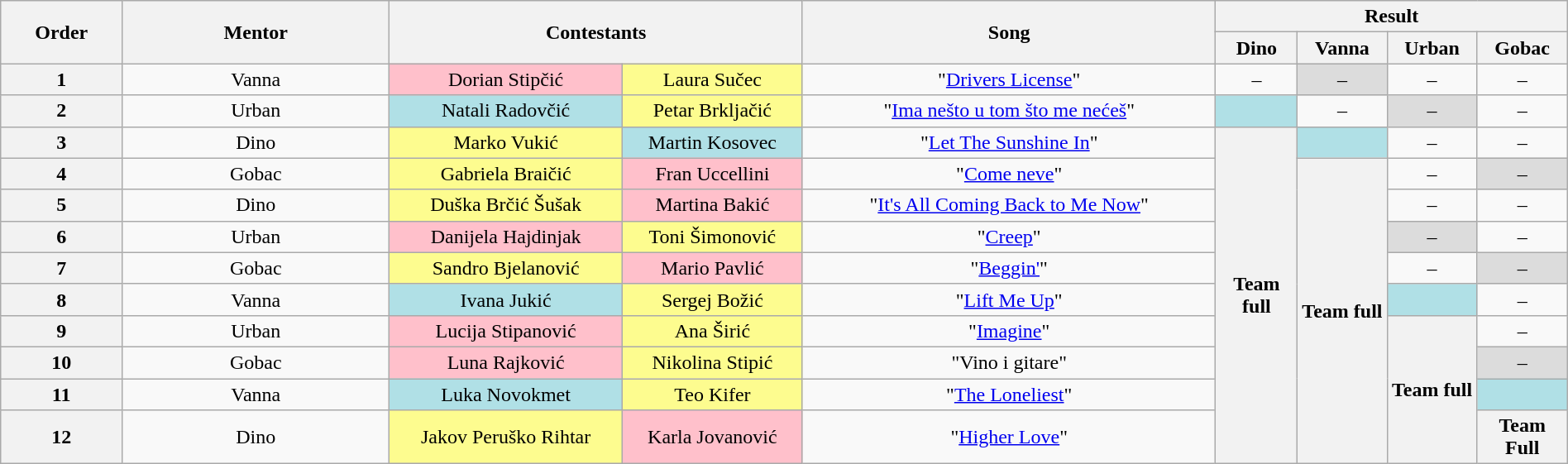<table class="wikitable" style="text-align: center; width:100%;">
<tr>
<th rowspan="2" style="width:05%;">Order</th>
<th rowspan="2" style="width:11%;">Mentor</th>
<th colspan="2" rowspan="2" style="width:17%;">Contestants</th>
<th rowspan="2" style="width:17%;">Song</th>
<th colspan="4" style="width:12%;">Result</th>
</tr>
<tr>
<th style="width:03%;">Dino</th>
<th style="width:03%;">Vanna</th>
<th style="width:03%;">Urban</th>
<th style="width:03%;">Gobac</th>
</tr>
<tr>
<th>1</th>
<td>Vanna</td>
<td style="background:pink">Dorian Stipčić</td>
<td style="background:#fdfc8f">Laura Sučec</td>
<td>"<a href='#'>Drivers License</a>"</td>
<td>–</td>
<td style="background:#DCDCDC">–</td>
<td>–</td>
<td>–</td>
</tr>
<tr>
<th>2</th>
<td>Urban</td>
<td style="background:#b0e0e6">Natali Radovčić</td>
<td style="background:#fdfc8f">Petar Brkljačić</td>
<td>"<a href='#'>Ima nešto u tom što me nećeš</a>"</td>
<td style="background:#b0e0e6"></td>
<td>–</td>
<td style="background:#DCDCDC">–</td>
<td>–</td>
</tr>
<tr>
<th>3</th>
<td>Dino</td>
<td style="background:#fdfc8f">Marko Vukić</td>
<td style="background:#b0e0e6">Martin Kosovec</td>
<td>"<a href='#'>Let The Sunshine In</a>"</td>
<th rowspan="10">Team full</th>
<td style="background:#b0e0e6"></td>
<td>–</td>
<td>–</td>
</tr>
<tr>
<th>4</th>
<td>Gobac</td>
<td style="background:#fdfc8f">Gabriela Braičić</td>
<td style="background:pink">Fran Uccellini</td>
<td>"<a href='#'>Come neve</a>"</td>
<th rowspan="9">Team full</th>
<td>–</td>
<td style="background:#DCDCDC">–</td>
</tr>
<tr>
<th>5</th>
<td>Dino</td>
<td style="background:#fdfc8f">Duška Brčić Šušak</td>
<td style="background:pink">Martina Bakić</td>
<td>"<a href='#'>It's All Coming Back to Me Now</a>"</td>
<td>–</td>
<td>–</td>
</tr>
<tr>
<th>6</th>
<td>Urban</td>
<td style="background:pink">Danijela Hajdinjak</td>
<td style="background:#fdfc8f">Toni Šimonović</td>
<td>"<a href='#'>Creep</a>"</td>
<td style="background:#DCDCDC">–</td>
<td>–</td>
</tr>
<tr>
<th>7</th>
<td>Gobac</td>
<td style="background:#fdfc8f">Sandro Bjelanović</td>
<td style="background:pink">Mario Pavlić</td>
<td>"<a href='#'>Beggin'</a>"</td>
<td>–</td>
<td style="background:#DCDCDC">–</td>
</tr>
<tr>
<th>8</th>
<td>Vanna</td>
<td style="background:#b0e0e6">Ivana Jukić</td>
<td style="background:#fdfc8f">Sergej Božić</td>
<td>"<a href='#'>Lift Me Up</a>"</td>
<td style="background:#b0e0e6"></td>
<td>–</td>
</tr>
<tr>
<th>9</th>
<td>Urban</td>
<td style="background:pink">Lucija Stipanović</td>
<td style="background:#fdfc8f">Ana Širić</td>
<td>"<a href='#'>Imagine</a>"</td>
<th rowspan="4">Team full</th>
<td>–</td>
</tr>
<tr>
<th>10</th>
<td>Gobac</td>
<td style="background:pink">Luna Rajković</td>
<td style="background:#fdfc8f">Nikolina Stipić</td>
<td>"Vino i gitare"</td>
<td style="background:#DCDCDC">–</td>
</tr>
<tr>
<th>11</th>
<td>Vanna</td>
<td style="background:#b0e0e6">Luka Novokmet</td>
<td style="background:#fdfc8f">Teo Kifer</td>
<td>"<a href='#'>The Loneliest</a>"</td>
<td style="background:#b0e0e6"></td>
</tr>
<tr>
<th>12</th>
<td>Dino</td>
<td style="background:#fdfc8f">Jakov Peruško Rihtar</td>
<td style="background:pink">Karla Jovanović</td>
<td>"<a href='#'>Higher Love</a>"</td>
<th>Team Full</th>
</tr>
</table>
